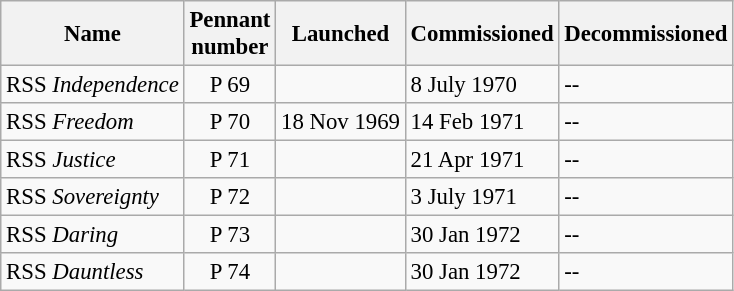<table class="wikitable" style="font-size:95%">
<tr>
<th>Name</th>
<th>Pennant<br>number</th>
<th>Launched</th>
<th>Commissioned</th>
<th>Decommissioned</th>
</tr>
<tr>
<td>RSS <em>Independence</em></td>
<td style="text-align:center;">P 69</td>
<td></td>
<td>8 July 1970</td>
<td>--</td>
</tr>
<tr>
<td>RSS <em>Freedom</em></td>
<td style="text-align:center;">P 70</td>
<td>18 Nov 1969</td>
<td>14 Feb 1971</td>
<td>--</td>
</tr>
<tr>
<td>RSS <em>Justice</em></td>
<td style="text-align:center;">P 71</td>
<td></td>
<td>21 Apr 1971</td>
<td>--</td>
</tr>
<tr>
<td>RSS <em>Sovereignty</em></td>
<td style="text-align:center;">P 72</td>
<td></td>
<td>3 July 1971</td>
<td>--</td>
</tr>
<tr>
<td>RSS <em>Daring</em></td>
<td style="text-align:center;">P 73</td>
<td></td>
<td>30 Jan 1972</td>
<td>--</td>
</tr>
<tr>
<td>RSS <em>Dauntless</em></td>
<td style="text-align:center;">P 74</td>
<td></td>
<td>30 Jan 1972</td>
<td>--</td>
</tr>
</table>
